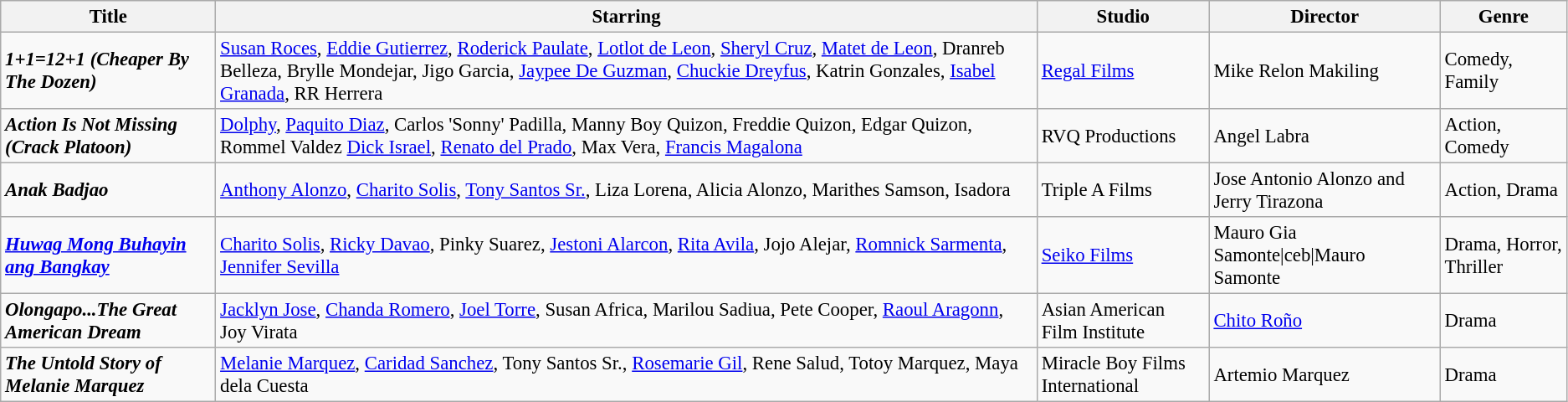<table class="wikitable" style="font-size:95%">
<tr>
<th>Title</th>
<th>Starring</th>
<th>Studio</th>
<th>Director</th>
<th>Genre</th>
</tr>
<tr>
<td><strong><em>1+1=12+1 (Cheaper By The Dozen)</em></strong></td>
<td><a href='#'>Susan Roces</a>, <a href='#'>Eddie Gutierrez</a>, <a href='#'>Roderick Paulate</a>, <a href='#'>Lotlot de Leon</a>, <a href='#'>Sheryl Cruz</a>, <a href='#'>Matet de Leon</a>, Dranreb Belleza, Brylle Mondejar, Jigo Garcia, <a href='#'>Jaypee De Guzman</a>, <a href='#'>Chuckie Dreyfus</a>, Katrin Gonzales, <a href='#'>Isabel Granada</a>, RR Herrera</td>
<td><a href='#'>Regal Films</a></td>
<td>Mike Relon Makiling</td>
<td>Comedy, Family</td>
</tr>
<tr>
<td><strong><em>Action Is Not Missing (Crack Platoon)</em></strong></td>
<td><a href='#'>Dolphy</a>, <a href='#'>Paquito Diaz</a>, Carlos 'Sonny' Padilla, Manny Boy Quizon, Freddie Quizon, Edgar Quizon, Rommel Valdez <a href='#'>Dick Israel</a>, <a href='#'>Renato del Prado</a>, Max Vera, <a href='#'>Francis Magalona</a></td>
<td>RVQ Productions</td>
<td>Angel Labra</td>
<td>Action, Comedy</td>
</tr>
<tr>
<td><strong><em>Anak Badjao</em></strong></td>
<td><a href='#'>Anthony Alonzo</a>, <a href='#'>Charito Solis</a>, <a href='#'>Tony Santos Sr.</a>, Liza Lorena, Alicia Alonzo, Marithes Samson, Isadora</td>
<td>Triple A Films</td>
<td>Jose Antonio Alonzo and Jerry Tirazona</td>
<td>Action, Drama</td>
</tr>
<tr>
<td><strong><em><a href='#'>Huwag Mong Buhayin ang Bangkay</a></em></strong></td>
<td><a href='#'>Charito Solis</a>, <a href='#'>Ricky Davao</a>, Pinky Suarez, <a href='#'>Jestoni Alarcon</a>, <a href='#'>Rita Avila</a>, Jojo Alejar, <a href='#'>Romnick Sarmenta</a>, <a href='#'>Jennifer Sevilla</a></td>
<td><a href='#'>Seiko Films</a></td>
<td ill>Mauro Gia Samonte|ceb|Mauro Samonte</td>
<td>Drama, Horror, Thriller</td>
</tr>
<tr>
<td><strong><em>Olongapo...The Great American Dream</em></strong></td>
<td><a href='#'>Jacklyn Jose</a>, <a href='#'>Chanda Romero</a>, <a href='#'>Joel Torre</a>, Susan Africa, Marilou Sadiua, Pete Cooper, <a href='#'>Raoul Aragonn</a>, Joy Virata</td>
<td>Asian American Film Institute</td>
<td><a href='#'>Chito Roño</a></td>
<td>Drama</td>
</tr>
<tr>
<td><strong><em>The Untold Story of Melanie Marquez</em></strong></td>
<td><a href='#'>Melanie Marquez</a>, <a href='#'>Caridad Sanchez</a>, Tony Santos Sr., <a href='#'>Rosemarie Gil</a>, Rene Salud, Totoy Marquez, Maya dela Cuesta</td>
<td>Miracle Boy Films International</td>
<td>Artemio Marquez</td>
<td>Drama</td>
</tr>
</table>
